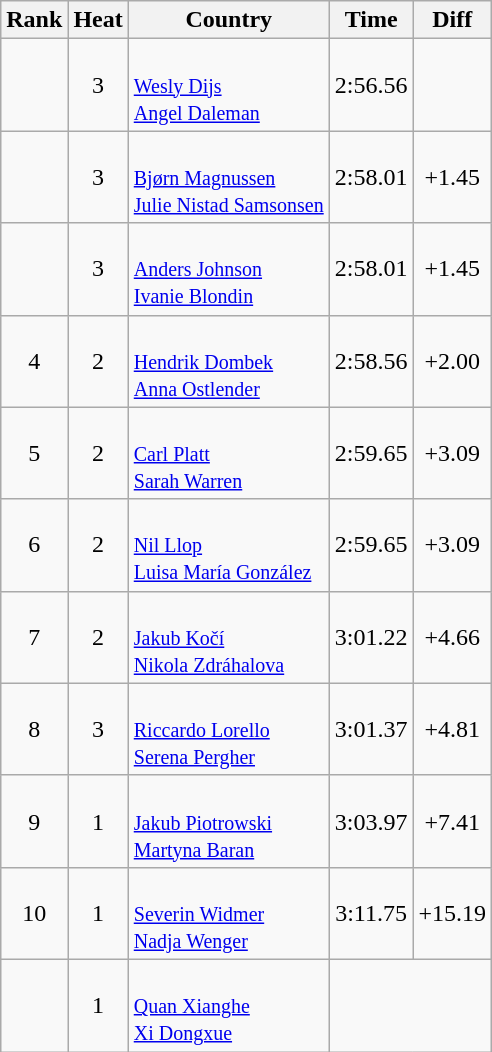<table class="wikitable sortable" style="text-align:center">
<tr>
<th>Rank</th>
<th>Heat</th>
<th>Country</th>
<th>Time</th>
<th>Diff</th>
</tr>
<tr>
<td></td>
<td>3</td>
<td align=left><br><small><a href='#'>Wesly Dijs</a><br><a href='#'>Angel Daleman</a></small></td>
<td>2:56.56</td>
<td></td>
</tr>
<tr>
<td></td>
<td>3</td>
<td align=left><br><small><a href='#'>Bjørn Magnussen</a><br><a href='#'>Julie Nistad Samsonsen</a></small></td>
<td>2:58.01</td>
<td>+1.45</td>
</tr>
<tr>
<td></td>
<td>3</td>
<td align=left><br><small><a href='#'>Anders Johnson</a><br><a href='#'>Ivanie Blondin</a></small></td>
<td>2:58.01</td>
<td>+1.45</td>
</tr>
<tr>
<td>4</td>
<td>2</td>
<td align=left><br><small><a href='#'>Hendrik Dombek</a><br><a href='#'>Anna Ostlender</a></small></td>
<td>2:58.56</td>
<td>+2.00</td>
</tr>
<tr>
<td>5</td>
<td>2</td>
<td align=left><br><small><a href='#'>Carl Platt</a><br><a href='#'>Sarah Warren</a></small></td>
<td>2:59.65</td>
<td>+3.09</td>
</tr>
<tr>
<td>6</td>
<td>2</td>
<td align=left><br><small><a href='#'>Nil Llop</a><br><a href='#'>Luisa María González</a></small></td>
<td>2:59.65</td>
<td>+3.09</td>
</tr>
<tr>
<td>7</td>
<td>2</td>
<td align=left><br><small><a href='#'>Jakub Kočí</a><br><a href='#'>Nikola Zdráhalova</a></small></td>
<td>3:01.22</td>
<td>+4.66</td>
</tr>
<tr>
<td>8</td>
<td>3</td>
<td align=left><br><small><a href='#'>Riccardo Lorello</a><br><a href='#'>Serena Pergher</a></small></td>
<td>3:01.37</td>
<td>+4.81</td>
</tr>
<tr>
<td>9</td>
<td>1</td>
<td align=left><br><small><a href='#'>Jakub Piotrowski</a><br><a href='#'>Martyna Baran</a></small></td>
<td>3:03.97</td>
<td>+7.41</td>
</tr>
<tr>
<td>10</td>
<td>1</td>
<td align=left><br><small><a href='#'>Severin Widmer</a><br><a href='#'>Nadja Wenger</a></small></td>
<td>3:11.75</td>
<td>+15.19</td>
</tr>
<tr>
<td></td>
<td>1</td>
<td align=left><br><small><a href='#'>Quan Xianghe</a><br><a href='#'>Xi Dongxue</a></small></td>
<td colspan=2></td>
</tr>
</table>
